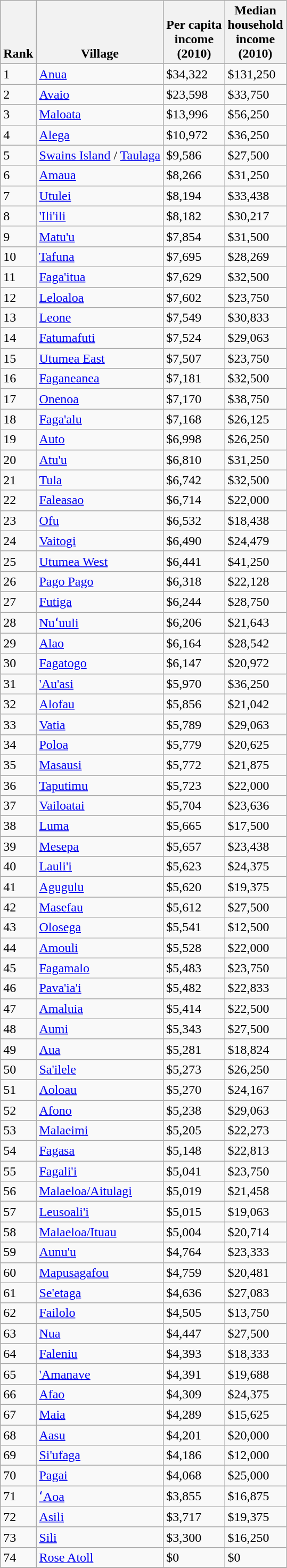<table class="wikitable sortable">
<tr valign=bottom>
<th>Rank</th>
<th>Village</th>
<th>Per capita<br> income<br> (2010)</th>
<th>Median<br> household <br> income<br> (2010)</th>
</tr>
<tr>
<td>1</td>
<td><a href='#'>Anua</a></td>
<td>$34,322</td>
<td>$131,250</td>
</tr>
<tr>
<td>2</td>
<td><a href='#'>Avaio</a></td>
<td>$23,598</td>
<td>$33,750</td>
</tr>
<tr>
<td>3</td>
<td><a href='#'>Maloata</a></td>
<td>$13,996</td>
<td>$56,250</td>
</tr>
<tr>
<td>4</td>
<td><a href='#'>Alega</a></td>
<td>$10,972</td>
<td>$36,250</td>
</tr>
<tr>
<td>5</td>
<td><a href='#'>Swains Island</a> / <a href='#'>Taulaga</a></td>
<td>$9,586</td>
<td>$27,500</td>
</tr>
<tr>
<td>6</td>
<td><a href='#'>Amaua</a></td>
<td>$8,266</td>
<td>$31,250</td>
</tr>
<tr>
<td>7</td>
<td><a href='#'>Utulei</a></td>
<td>$8,194</td>
<td>$33,438</td>
</tr>
<tr>
<td>8</td>
<td><a href='#'>'Ili'ili</a></td>
<td>$8,182</td>
<td>$30,217</td>
</tr>
<tr>
<td>9</td>
<td><a href='#'>Matu'u</a></td>
<td>$7,854</td>
<td>$31,500</td>
</tr>
<tr>
<td>10</td>
<td><a href='#'>Tafuna</a></td>
<td>$7,695</td>
<td>$28,269</td>
</tr>
<tr>
<td>11</td>
<td><a href='#'>Faga'itua</a></td>
<td>$7,629</td>
<td>$32,500</td>
</tr>
<tr>
<td>12</td>
<td><a href='#'>Leloaloa</a></td>
<td>$7,602</td>
<td>$23,750</td>
</tr>
<tr>
<td>13</td>
<td><a href='#'>Leone</a></td>
<td>$7,549</td>
<td>$30,833</td>
</tr>
<tr>
<td>14</td>
<td><a href='#'>Fatumafuti</a></td>
<td>$7,524</td>
<td>$29,063</td>
</tr>
<tr>
<td>15</td>
<td><a href='#'>Utumea East</a></td>
<td>$7,507</td>
<td>$23,750</td>
</tr>
<tr>
<td>16</td>
<td><a href='#'>Faganeanea</a></td>
<td>$7,181</td>
<td>$32,500</td>
</tr>
<tr>
<td>17</td>
<td><a href='#'>Onenoa</a></td>
<td>$7,170</td>
<td>$38,750</td>
</tr>
<tr>
<td>18</td>
<td><a href='#'>Faga'alu</a></td>
<td>$7,168</td>
<td>$26,125</td>
</tr>
<tr>
<td>19</td>
<td><a href='#'>Auto</a></td>
<td>$6,998</td>
<td>$26,250</td>
</tr>
<tr>
<td>20</td>
<td><a href='#'>Atu'u</a></td>
<td>$6,810</td>
<td>$31,250</td>
</tr>
<tr>
<td>21</td>
<td><a href='#'>Tula</a></td>
<td>$6,742</td>
<td>$32,500</td>
</tr>
<tr>
<td>22</td>
<td><a href='#'>Faleasao</a></td>
<td>$6,714</td>
<td>$22,000</td>
</tr>
<tr>
<td>23</td>
<td><a href='#'>Ofu</a></td>
<td>$6,532</td>
<td>$18,438</td>
</tr>
<tr>
<td>24</td>
<td><a href='#'>Vaitogi</a></td>
<td>$6,490</td>
<td>$24,479</td>
</tr>
<tr>
<td>25</td>
<td><a href='#'>Utumea West</a></td>
<td>$6,441</td>
<td>$41,250</td>
</tr>
<tr>
<td>26</td>
<td><a href='#'>Pago Pago</a></td>
<td>$6,318</td>
<td>$22,128</td>
</tr>
<tr>
<td>27</td>
<td><a href='#'>Futiga</a></td>
<td>$6,244</td>
<td>$28,750</td>
</tr>
<tr>
<td>28</td>
<td><a href='#'>Nuʻuuli</a></td>
<td>$6,206</td>
<td>$21,643</td>
</tr>
<tr>
<td>29</td>
<td><a href='#'>Alao</a></td>
<td>$6,164</td>
<td>$28,542</td>
</tr>
<tr>
<td>30</td>
<td><a href='#'>Fagatogo</a></td>
<td>$6,147</td>
<td>$20,972</td>
</tr>
<tr>
<td>31</td>
<td><a href='#'>'Au'asi</a></td>
<td>$5,970</td>
<td>$36,250</td>
</tr>
<tr>
<td>32</td>
<td><a href='#'>Alofau</a></td>
<td>$5,856</td>
<td>$21,042</td>
</tr>
<tr>
<td>33</td>
<td><a href='#'>Vatia</a></td>
<td>$5,789</td>
<td>$29,063</td>
</tr>
<tr>
<td>34</td>
<td><a href='#'>Poloa</a></td>
<td>$5,779</td>
<td>$20,625</td>
</tr>
<tr>
<td>35</td>
<td><a href='#'>Masausi</a></td>
<td>$5,772</td>
<td>$21,875</td>
</tr>
<tr>
<td>36</td>
<td><a href='#'>Taputimu</a></td>
<td>$5,723</td>
<td>$22,000</td>
</tr>
<tr>
<td>37</td>
<td><a href='#'>Vailoatai</a></td>
<td>$5,704</td>
<td>$23,636</td>
</tr>
<tr>
<td>38</td>
<td><a href='#'>Luma</a></td>
<td>$5,665</td>
<td>$17,500</td>
</tr>
<tr>
<td>39</td>
<td><a href='#'>Mesepa</a></td>
<td>$5,657</td>
<td>$23,438</td>
</tr>
<tr>
<td>40</td>
<td><a href='#'>Lauli'i</a></td>
<td>$5,623</td>
<td>$24,375</td>
</tr>
<tr>
<td>41</td>
<td><a href='#'>Agugulu</a></td>
<td>$5,620</td>
<td>$19,375</td>
</tr>
<tr>
<td>42</td>
<td><a href='#'>Masefau</a></td>
<td>$5,612</td>
<td>$27,500</td>
</tr>
<tr>
<td>43</td>
<td><a href='#'>Olosega</a></td>
<td>$5,541</td>
<td>$12,500</td>
</tr>
<tr>
<td>44</td>
<td><a href='#'>Amouli</a></td>
<td>$5,528</td>
<td>$22,000</td>
</tr>
<tr>
<td>45</td>
<td><a href='#'>Fagamalo</a></td>
<td>$5,483</td>
<td>$23,750</td>
</tr>
<tr>
<td>46</td>
<td><a href='#'>Pava'ia'i</a></td>
<td>$5,482</td>
<td>$22,833</td>
</tr>
<tr>
<td>47</td>
<td><a href='#'>Amaluia</a></td>
<td>$5,414</td>
<td>$22,500</td>
</tr>
<tr>
<td>48</td>
<td><a href='#'>Aumi</a></td>
<td>$5,343</td>
<td>$27,500</td>
</tr>
<tr>
<td>49</td>
<td><a href='#'>Aua</a></td>
<td>$5,281</td>
<td>$18,824</td>
</tr>
<tr>
<td>50</td>
<td><a href='#'>Sa'ilele</a></td>
<td>$5,273</td>
<td>$26,250</td>
</tr>
<tr>
<td>51</td>
<td><a href='#'>Aoloau</a></td>
<td>$5,270</td>
<td>$24,167</td>
</tr>
<tr>
<td>52</td>
<td><a href='#'>Afono</a></td>
<td>$5,238</td>
<td>$29,063</td>
</tr>
<tr>
<td>53</td>
<td><a href='#'>Malaeimi</a></td>
<td>$5,205</td>
<td>$22,273</td>
</tr>
<tr>
<td>54</td>
<td><a href='#'>Fagasa</a></td>
<td>$5,148</td>
<td>$22,813</td>
</tr>
<tr>
<td>55</td>
<td><a href='#'>Fagali'i</a></td>
<td>$5,041</td>
<td>$23,750</td>
</tr>
<tr>
<td>56</td>
<td><a href='#'>Malaeloa/Aitulagi</a></td>
<td>$5,019</td>
<td>$21,458</td>
</tr>
<tr>
<td>57</td>
<td><a href='#'>Leusoali'i</a></td>
<td>$5,015</td>
<td>$19,063</td>
</tr>
<tr>
<td>58</td>
<td><a href='#'>Malaeloa/Ituau</a></td>
<td>$5,004</td>
<td>$20,714</td>
</tr>
<tr>
<td>59</td>
<td><a href='#'>Aunu'u</a></td>
<td>$4,764</td>
<td>$23,333</td>
</tr>
<tr>
<td>60</td>
<td><a href='#'>Mapusagafou</a></td>
<td>$4,759</td>
<td>$20,481</td>
</tr>
<tr>
<td>61</td>
<td><a href='#'>Se'etaga</a></td>
<td>$4,636</td>
<td>$27,083</td>
</tr>
<tr>
<td>62</td>
<td><a href='#'>Failolo</a></td>
<td>$4,505</td>
<td>$13,750</td>
</tr>
<tr>
<td>63</td>
<td><a href='#'>Nua</a></td>
<td>$4,447</td>
<td>$27,500</td>
</tr>
<tr>
<td>64</td>
<td><a href='#'>Faleniu</a></td>
<td>$4,393</td>
<td>$18,333</td>
</tr>
<tr>
<td>65</td>
<td><a href='#'>'Amanave</a></td>
<td>$4,391</td>
<td>$19,688</td>
</tr>
<tr>
<td>66</td>
<td><a href='#'>Afao</a></td>
<td>$4,309</td>
<td>$24,375</td>
</tr>
<tr>
<td>67</td>
<td><a href='#'>Maia</a></td>
<td>$4,289</td>
<td>$15,625</td>
</tr>
<tr>
<td>68</td>
<td><a href='#'>Aasu</a></td>
<td>$4,201</td>
<td>$20,000</td>
</tr>
<tr>
<td>69</td>
<td><a href='#'>Si'ufaga</a></td>
<td>$4,186</td>
<td>$12,000</td>
</tr>
<tr>
<td>70</td>
<td><a href='#'>Pagai</a></td>
<td>$4,068</td>
<td>$25,000</td>
</tr>
<tr>
<td>71</td>
<td><a href='#'>ʻAoa</a></td>
<td>$3,855</td>
<td>$16,875</td>
</tr>
<tr>
<td>72</td>
<td><a href='#'>Asili</a></td>
<td>$3,717</td>
<td>$19,375</td>
</tr>
<tr>
<td>73</td>
<td><a href='#'>Sili</a></td>
<td>$3,300</td>
<td>$16,250</td>
</tr>
<tr>
<td>74</td>
<td><a href='#'>Rose Atoll</a></td>
<td>$0</td>
<td>$0</td>
</tr>
<tr>
</tr>
</table>
